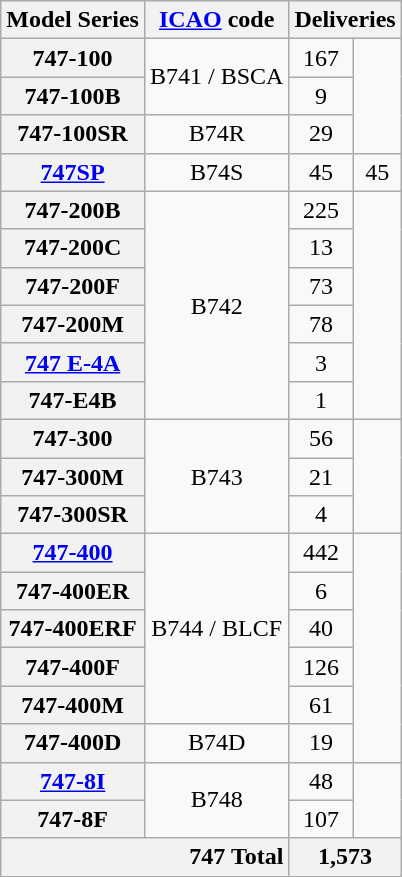<table class="wikitable" style="text-align:center">
<tr>
<th>Model Series</th>
<th><a href='#'>ICAO</a> code</th>
<th colspan="2">Deliveries</th>
</tr>
<tr>
<th>747-100</th>
<td rowspan=2>B741 / BSCA</td>
<td>167</td>
<td rowspan=3></td>
</tr>
<tr>
<th>747-100B</th>
<td>9</td>
</tr>
<tr>
<th>747-100SR</th>
<td>B74R</td>
<td>29</td>
</tr>
<tr>
<th><a href='#'>747SP</a></th>
<td>B74S</td>
<td>45</td>
<td>45</td>
</tr>
<tr>
<th>747-200B</th>
<td rowspan=6>B742</td>
<td>225</td>
<td rowspan=6></td>
</tr>
<tr>
<th>747-200C</th>
<td>13</td>
</tr>
<tr>
<th>747-200F</th>
<td>73</td>
</tr>
<tr>
<th>747-200M</th>
<td>78</td>
</tr>
<tr>
<th><a href='#'>747 E-4A</a></th>
<td>3</td>
</tr>
<tr>
<th>747-E4B</th>
<td>1</td>
</tr>
<tr>
<th>747-300</th>
<td rowspan=3>B743</td>
<td>56</td>
<td rowspan=3></td>
</tr>
<tr>
<th>747-300M</th>
<td>21</td>
</tr>
<tr>
<th>747-300SR</th>
<td>4</td>
</tr>
<tr>
<th><a href='#'>747-400</a></th>
<td rowspan=5>B744 / BLCF</td>
<td>442</td>
<td rowspan=6></td>
</tr>
<tr>
<th>747-400ER</th>
<td>6</td>
</tr>
<tr>
<th>747-400ERF</th>
<td>40</td>
</tr>
<tr>
<th>747-400F</th>
<td>126</td>
</tr>
<tr>
<th>747-400M</th>
<td>61</td>
</tr>
<tr>
<th>747-400D</th>
<td>B74D</td>
<td>19</td>
</tr>
<tr>
<th><a href='#'>747-8I</a></th>
<td rowspan=2>B748</td>
<td>48</td>
<td rowspan=2></td>
</tr>
<tr>
<th>747-8F</th>
<td>107</td>
</tr>
<tr>
<th colspan=2 style="text-align:right">747 Total</th>
<th colspan="2">1,573</th>
</tr>
</table>
